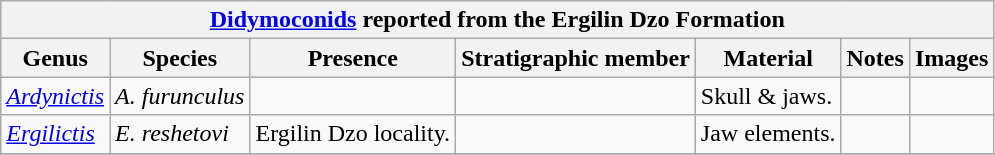<table class="wikitable" align="center">
<tr>
<th colspan="7" align="center"><strong><a href='#'>Didymoconids</a> reported from the Ergilin Dzo Formation</strong></th>
</tr>
<tr>
<th>Genus</th>
<th>Species</th>
<th>Presence</th>
<th><strong>Stratigraphic member</strong></th>
<th><strong>Material</strong></th>
<th>Notes</th>
<th>Images</th>
</tr>
<tr>
<td><em><a href='#'>Ardynictis</a></em></td>
<td><em>A. furunculus</em></td>
<td></td>
<td></td>
<td>Skull & jaws.</td>
<td></td>
<td></td>
</tr>
<tr>
<td><em><a href='#'>Ergilictis</a></em></td>
<td><em>E. reshetovi</em></td>
<td>Ergilin Dzo locality.</td>
<td></td>
<td>Jaw elements.</td>
<td></td>
<td></td>
</tr>
<tr>
</tr>
</table>
